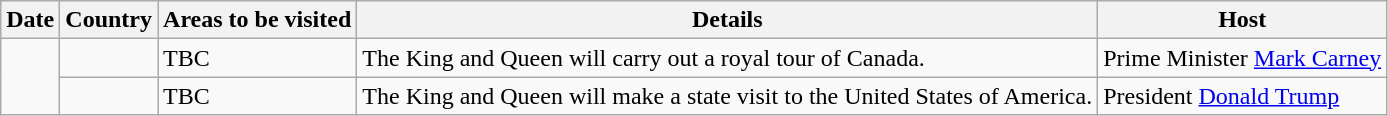<table class="wikitable">
<tr>
<th>Date</th>
<th>Country</th>
<th>Areas to be visited</th>
<th>Details</th>
<th>Host</th>
</tr>
<tr>
<td rowspan="2"></td>
<td></td>
<td>TBC</td>
<td>The King and Queen will carry out a royal tour of Canada.</td>
<td>Prime Minister <a href='#'>Mark Carney</a></td>
</tr>
<tr>
<td></td>
<td>TBC</td>
<td>The King and Queen will make a state visit to the United States of America.</td>
<td>President <a href='#'>Donald Trump</a></td>
</tr>
</table>
